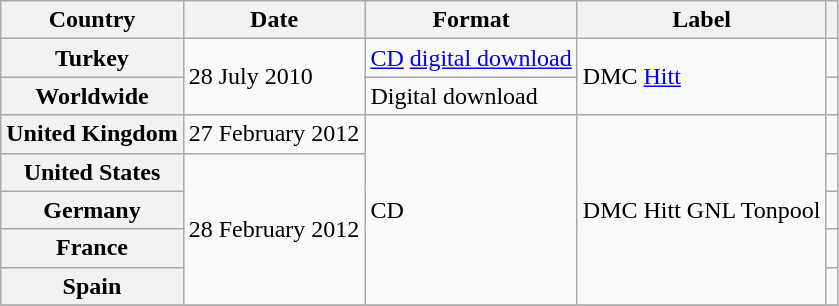<table class="wikitable plainrowheaders">
<tr>
<th scope="col">Country</th>
<th scope="col">Date</th>
<th scope="col">Format</th>
<th scope="col">Label</th>
<th scope="col"></th>
</tr>
<tr>
<th scope="row">Turkey</th>
<td rowspan="2">28 July 2010</td>
<td rowspan="1"><a href='#'>CD</a> <a href='#'>digital download</a></td>
<td rowspan="2">DMC <a href='#'>Hitt</a></td>
<td align="center"></td>
</tr>
<tr>
<th scope="row">Worldwide</th>
<td>Digital download</td>
<td align="center"></td>
</tr>
<tr>
<th scope="row">United Kingdom</th>
<td>27 February 2012</td>
<td rowspan="5">CD</td>
<td rowspan="5">DMC Hitt GNL Tonpool</td>
<td align="center"></td>
</tr>
<tr>
<th scope="row">United States</th>
<td rowspan="4">28 February 2012</td>
<td align="center"></td>
</tr>
<tr>
<th scope="row">Germany</th>
<td align="center"></td>
</tr>
<tr>
<th scope="row">France</th>
<td align="center"></td>
</tr>
<tr>
<th scope="row">Spain</th>
<td align="center"></td>
</tr>
<tr>
</tr>
</table>
